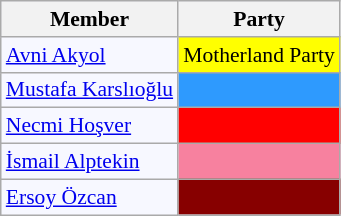<table class=wikitable style="border:1px solid #8888aa; background-color:#f7f8ff; padding:0px; font-size:90%;">
<tr>
<th>Member</th>
<th>Party</th>
</tr>
<tr>
<td><a href='#'>Avni Akyol</a></td>
<td style="background: #ffff00">Motherland Party</td>
</tr>
<tr>
<td><a href='#'>Mustafa Karslıoğlu</a></td>
<td style="background: #2E9AFE"></td>
</tr>
<tr>
<td><a href='#'>Necmi Hoşver</a></td>
<td style="background: #ff0000"></td>
</tr>
<tr>
<td><a href='#'>İsmail Alptekin</a></td>
<td style="background: #F7819F"></td>
</tr>
<tr>
<td><a href='#'>Ersoy Özcan</a></td>
<td style="background: #870000"></td>
</tr>
</table>
